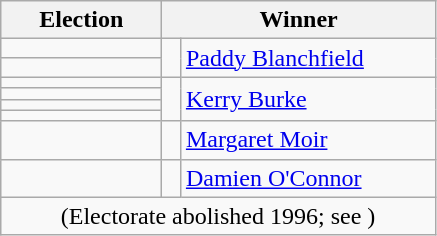<table class=wikitable>
<tr>
<th width=100>Election</th>
<th width=175 colspan=2>Winner</th>
</tr>
<tr>
<td></td>
<td rowspan=2 width=5 bgcolor=></td>
<td rowspan=2><a href='#'>Paddy Blanchfield</a></td>
</tr>
<tr>
<td></td>
</tr>
<tr>
<td></td>
<td rowspan=4 bgcolor=></td>
<td rowspan=4><a href='#'>Kerry Burke</a></td>
</tr>
<tr>
<td></td>
</tr>
<tr>
<td></td>
</tr>
<tr>
<td></td>
</tr>
<tr>
<td></td>
<td bgcolor=></td>
<td><a href='#'>Margaret Moir</a></td>
</tr>
<tr>
<td></td>
<td bgcolor=></td>
<td><a href='#'>Damien O'Connor</a></td>
</tr>
<tr>
<td colspan=3 align=center><span>(Electorate abolished 1996; see )</span></td>
</tr>
</table>
